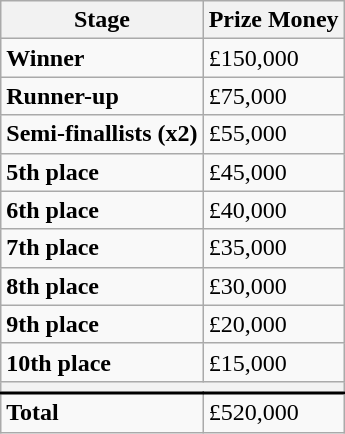<table class="wikitable">
<tr>
<th>Stage</th>
<th>Prize Money</th>
</tr>
<tr>
<td><strong>Winner</strong></td>
<td>£150,000</td>
</tr>
<tr>
<td><strong>Runner-up</strong></td>
<td>£75,000</td>
</tr>
<tr>
<td><strong>Semi-finallists (x2)</strong></td>
<td>£55,000</td>
</tr>
<tr>
<td><strong>5th place</strong></td>
<td>£45,000</td>
</tr>
<tr>
<td><strong>6th place</strong></td>
<td>£40,000</td>
</tr>
<tr>
<td><strong>7th place</strong></td>
<td>£35,000</td>
</tr>
<tr>
<td><strong>8th place</strong></td>
<td>£30,000</td>
</tr>
<tr>
<td><strong>9th place</strong></td>
<td>£20,000</td>
</tr>
<tr>
<td><strong>10th place</strong></td>
<td>£15,000</td>
</tr>
<tr>
<th colspan=3></th>
</tr>
<tr style="border-top:2px solid black;">
<td><strong>Total</strong></td>
<td>£520,000</td>
</tr>
</table>
